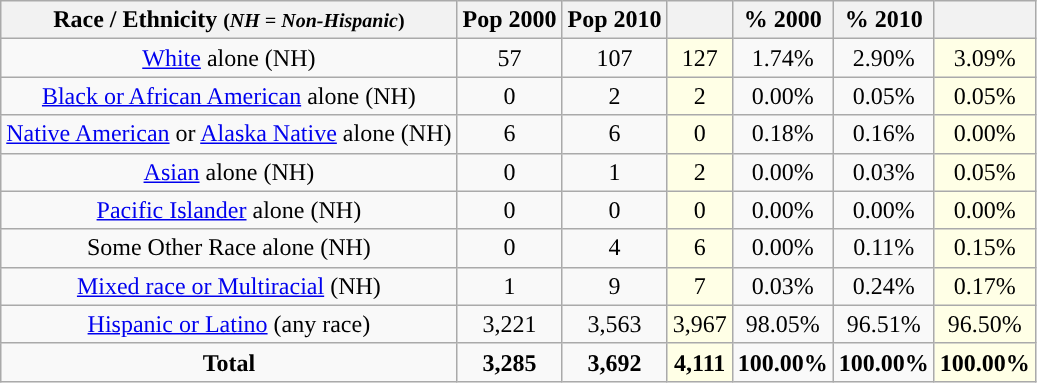<table class="wikitable" style="text-align:center;">
<tr>
<th>Race / Ethnicity <small>(<em>NH = Non-Hispanic</em>)</small></th>
<th>Pop 2000</th>
<th>Pop 2010</th>
<th></th>
<th>% 2000</th>
<th>% 2010</th>
<th></th>
</tr>
<tr>
<td><a href='#'>White</a> alone (NH)</td>
<td>57</td>
<td>107</td>
<td style='background: #ffffe6;'>127</td>
<td>1.74%</td>
<td>2.90%</td>
<td style='background: #ffffe6;'>3.09%</td>
</tr>
<tr>
<td><a href='#'>Black or African American</a> alone (NH)</td>
<td>0</td>
<td>2</td>
<td style='background: #ffffe6;'>2</td>
<td>0.00%</td>
<td>0.05%</td>
<td style='background: #ffffe6;'>0.05%</td>
</tr>
<tr>
<td><a href='#'>Native American</a> or <a href='#'>Alaska Native</a> alone (NH)</td>
<td>6</td>
<td>6</td>
<td style='background: #ffffe6;'>0</td>
<td>0.18%</td>
<td>0.16%</td>
<td style='background: #ffffe6;'>0.00%</td>
</tr>
<tr>
<td><a href='#'>Asian</a> alone (NH)</td>
<td>0</td>
<td>1</td>
<td style='background: #ffffe6;'>2</td>
<td>0.00%</td>
<td>0.03%</td>
<td style='background: #ffffe6;'>0.05%</td>
</tr>
<tr>
<td><a href='#'>Pacific Islander</a> alone (NH)</td>
<td>0</td>
<td>0</td>
<td style='background: #ffffe6;'>0</td>
<td>0.00%</td>
<td>0.00%</td>
<td style='background: #ffffe6;'>0.00%</td>
</tr>
<tr>
<td>Some Other Race alone (NH)</td>
<td>0</td>
<td>4</td>
<td style='background: #ffffe6;'>6</td>
<td>0.00%</td>
<td>0.11%</td>
<td style='background: #ffffe6;'>0.15%</td>
</tr>
<tr>
<td><a href='#'>Mixed race or Multiracial</a> (NH)</td>
<td>1</td>
<td>9</td>
<td style='background: #ffffe6;'>7</td>
<td>0.03%</td>
<td>0.24%</td>
<td style='background: #ffffe6;'>0.17%</td>
</tr>
<tr>
<td><a href='#'>Hispanic or Latino</a> (any race)</td>
<td>3,221</td>
<td>3,563</td>
<td style='background: #ffffe6;'>3,967</td>
<td>98.05%</td>
<td>96.51%</td>
<td style='background: #ffffe6;'>96.50%</td>
</tr>
<tr>
<td><strong>Total</strong></td>
<td><strong>3,285</strong></td>
<td><strong>3,692</strong></td>
<td style='background: #ffffe6;'><strong>4,111</strong></td>
<td><strong>100.00%</strong></td>
<td><strong>100.00%</strong></td>
<td style='background: #ffffe6;'><strong>100.00%</strong></td>
</tr>
</table>
